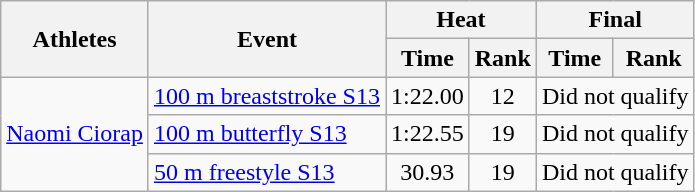<table class=wikitable>
<tr>
<th rowspan="2">Athletes</th>
<th rowspan="2">Event</th>
<th colspan="2">Heat</th>
<th colspan="2">Final</th>
</tr>
<tr>
<th>Time</th>
<th>Rank</th>
<th>Time</th>
<th>Rank</th>
</tr>
<tr align=center>
<td align=left rowspan=3><a href='#'>Naomi Ciorap</a></td>
<td align=left><a href='#'>100 m breaststroke S13</a></td>
<td>1:22.00</td>
<td>12</td>
<td colspan=2>Did not qualify</td>
</tr>
<tr align=center>
<td align=left><a href='#'>100 m butterfly S13</a></td>
<td>1:22.55</td>
<td>19</td>
<td colspan=2>Did not qualify</td>
</tr>
<tr align=center>
<td align=left><a href='#'>50 m freestyle S13</a></td>
<td>30.93</td>
<td>19</td>
<td colspan=2>Did not qualify</td>
</tr>
</table>
